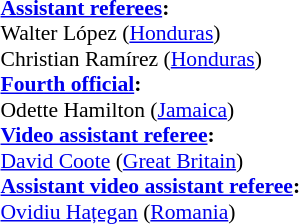<table width=50% style="font-size:90%">
<tr>
<td><br><strong><a href='#'>Assistant referees</a>:</strong>
<br>Walter López (<a href='#'>Honduras</a>)
<br>Christian Ramírez (<a href='#'>Honduras</a>)
<br><strong><a href='#'>Fourth official</a>:</strong>
<br>Odette Hamilton (<a href='#'>Jamaica</a>)
<br><strong><a href='#'>Video assistant referee</a>:</strong>
<br><a href='#'>David Coote</a> (<a href='#'>Great Britain</a>)
<br><strong><a href='#'>Assistant video assistant referee</a>:</strong>
<br><a href='#'>Ovidiu Hațegan</a> (<a href='#'>Romania</a>)</td>
</tr>
</table>
